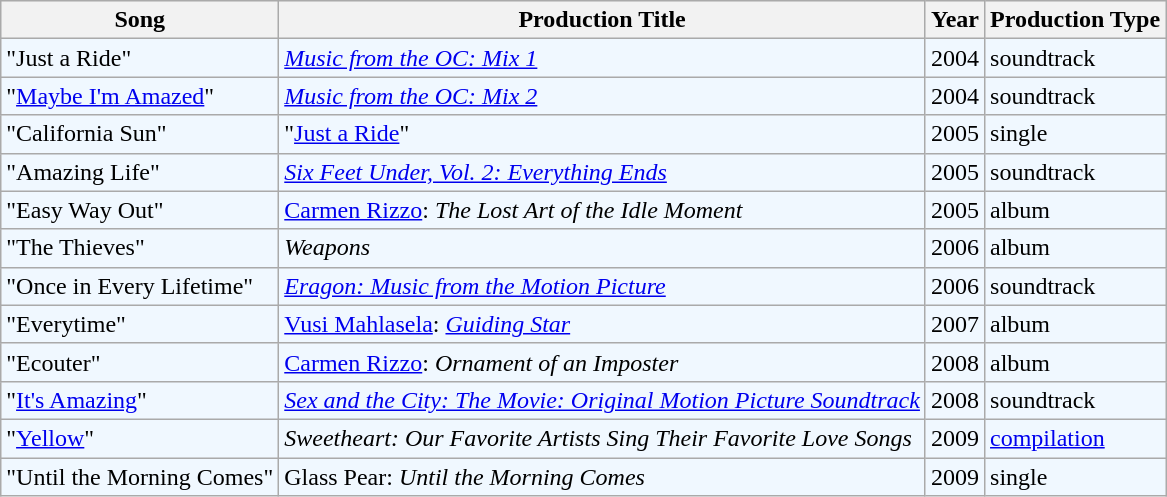<table class="wikitable"|width=100%>
<tr style="background:#eee;">
<th align="left">Song</th>
<th align="left">Production Title</th>
<th align="left">Year</th>
<th align="left">Production Type</th>
</tr>
<tr style="background:#f0f8ff;">
<td align="left">"Just a Ride"</td>
<td align="left"><em><a href='#'>Music from the OC: Mix 1</a></em></td>
<td style="text-align:center;">2004</td>
<td align="left">soundtrack</td>
</tr>
<tr style="background:#f0f8ff;">
<td align="left">"<a href='#'>Maybe I'm Amazed</a>"</td>
<td align="left"><em><a href='#'>Music from the OC: Mix 2</a></em></td>
<td style="text-align:center;">2004</td>
<td align="left">soundtrack</td>
</tr>
<tr style="background:#f0f8ff;">
<td align="left">"California Sun"</td>
<td align="left">"<a href='#'>Just a Ride</a>"</td>
<td style="text-align:center;">2005</td>
<td align="left">single</td>
</tr>
<tr style="background:#f0f8ff;">
<td align="left">"Amazing Life"</td>
<td align="left"><em><a href='#'>Six Feet Under, Vol. 2: Everything Ends</a></em></td>
<td style="text-align:center;">2005</td>
<td align="left">soundtrack</td>
</tr>
<tr style="background:#f0f8ff;">
<td align="left">"Easy Way Out"</td>
<td align="left"><a href='#'>Carmen Rizzo</a>: <em>The Lost Art of the Idle Moment</em></td>
<td style="text-align:center;">2005</td>
<td align="left">album</td>
</tr>
<tr style="background:#f0f8ff;">
<td align="left">"The Thieves"</td>
<td align="left"><em>Weapons</em></td>
<td style="text-align:center;">2006</td>
<td align="left">album</td>
</tr>
<tr style="background:#f0f8ff;">
<td align="left">"Once in Every Lifetime"</td>
<td align="left"><a href='#'><em>Eragon: Music from the Motion Picture</em></a></td>
<td style="text-align:center;">2006</td>
<td align="left">soundtrack</td>
</tr>
<tr style="background:#f0f8ff;">
<td align="left">"Everytime"</td>
<td align="left"><a href='#'>Vusi Mahlasela</a>: <em><a href='#'>Guiding Star</a></em></td>
<td style="text-align:center;">2007</td>
<td align="left">album</td>
</tr>
<tr style="background:#f0f8ff;">
<td align="left">"Ecouter"</td>
<td align="left"><a href='#'>Carmen Rizzo</a>: <em>Ornament of an Imposter</em></td>
<td style="text-align:center;">2008</td>
<td align="left">album</td>
</tr>
<tr style="background:#f0f8ff;">
<td align="left">"<a href='#'>It's Amazing</a>"</td>
<td align="left"><em><a href='#'>Sex and the City: The Movie: Original Motion Picture Soundtrack</a></em></td>
<td style="text-align:center;">2008</td>
<td align="left">soundtrack</td>
</tr>
<tr style="background:#f0f8ff;">
<td align="left">"<a href='#'>Yellow</a>"</td>
<td align="left"><em>Sweetheart: Our Favorite Artists Sing Their Favorite Love Songs</em></td>
<td style="text-align:center;">2009</td>
<td align="left"><a href='#'>compilation</a></td>
</tr>
<tr style="background:#f0f8ff;">
<td align="left">"Until the Morning Comes"</td>
<td align="left">Glass Pear: <em>Until the Morning Comes</em></td>
<td style="text-align:center;">2009</td>
<td align="left">single</td>
</tr>
</table>
